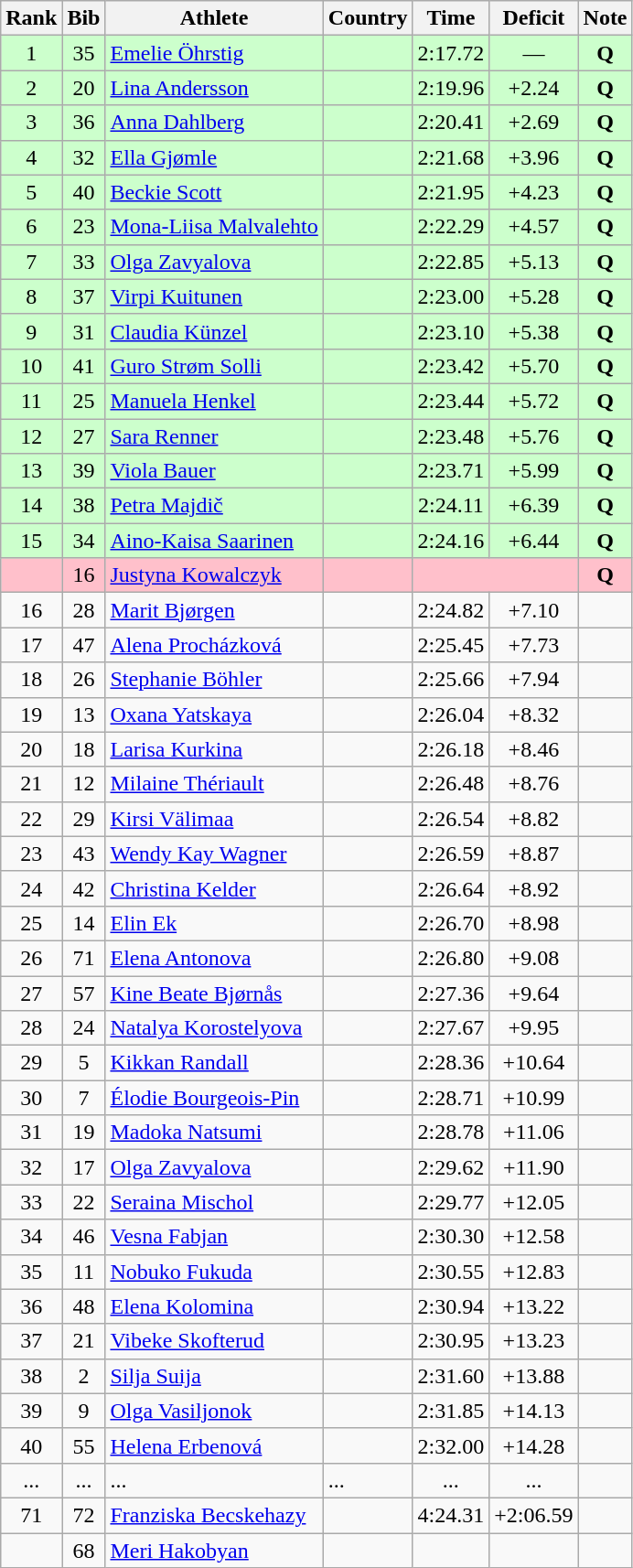<table class="wikitable sortable" style="text-align:center">
<tr>
<th>Rank</th>
<th>Bib</th>
<th>Athlete</th>
<th>Country</th>
<th>Time</th>
<th>Deficit</th>
<th>Note</th>
</tr>
<tr bgcolor=ccffcc>
<td>1</td>
<td>35</td>
<td align=left><a href='#'>Emelie Öhrstig</a></td>
<td align=left></td>
<td>2:17.72</td>
<td>—</td>
<td><strong>Q</strong></td>
</tr>
<tr bgcolor=ccffcc>
<td>2</td>
<td>20</td>
<td align=left><a href='#'>Lina Andersson</a></td>
<td align=left></td>
<td>2:19.96</td>
<td>+2.24</td>
<td><strong>Q</strong></td>
</tr>
<tr bgcolor=ccffcc>
<td>3</td>
<td>36</td>
<td align=left><a href='#'>Anna Dahlberg</a></td>
<td align=left></td>
<td>2:20.41</td>
<td>+2.69</td>
<td><strong>Q</strong></td>
</tr>
<tr bgcolor=ccffcc>
<td>4</td>
<td>32</td>
<td align=left><a href='#'>Ella Gjømle</a></td>
<td align=left></td>
<td>2:21.68</td>
<td>+3.96</td>
<td><strong>Q</strong></td>
</tr>
<tr bgcolor=ccffcc>
<td>5</td>
<td>40</td>
<td align=left><a href='#'>Beckie Scott</a></td>
<td align=left></td>
<td>2:21.95</td>
<td>+4.23</td>
<td><strong>Q</strong></td>
</tr>
<tr bgcolor=ccffcc>
<td>6</td>
<td>23</td>
<td align=left><a href='#'>Mona-Liisa Malvalehto</a></td>
<td align=left></td>
<td>2:22.29</td>
<td>+4.57</td>
<td><strong>Q</strong></td>
</tr>
<tr bgcolor=ccffcc>
<td>7</td>
<td>33</td>
<td align=left><a href='#'>Olga Zavyalova</a></td>
<td align=left></td>
<td>2:22.85</td>
<td>+5.13</td>
<td><strong>Q</strong></td>
</tr>
<tr bgcolor=ccffcc>
<td>8</td>
<td>37</td>
<td align=left><a href='#'>Virpi Kuitunen</a></td>
<td align=left></td>
<td>2:23.00</td>
<td>+5.28</td>
<td><strong>Q</strong></td>
</tr>
<tr bgcolor=ccffcc>
<td>9</td>
<td>31</td>
<td align=left><a href='#'>Claudia Künzel</a></td>
<td align=left></td>
<td>2:23.10</td>
<td>+5.38</td>
<td><strong>Q</strong></td>
</tr>
<tr bgcolor=ccffcc>
<td>10</td>
<td>41</td>
<td align=left><a href='#'>Guro Strøm Solli</a></td>
<td align=left></td>
<td>2:23.42</td>
<td>+5.70</td>
<td><strong>Q</strong></td>
</tr>
<tr bgcolor=ccffcc>
<td>11</td>
<td>25</td>
<td align=left><a href='#'>Manuela Henkel</a></td>
<td align=left></td>
<td>2:23.44</td>
<td>+5.72</td>
<td><strong>Q</strong></td>
</tr>
<tr bgcolor=ccffcc>
<td>12</td>
<td>27</td>
<td align=left><a href='#'>Sara Renner</a></td>
<td align=left></td>
<td>2:23.48</td>
<td>+5.76</td>
<td><strong>Q</strong></td>
</tr>
<tr bgcolor=ccffcc>
<td>13</td>
<td>39</td>
<td align=left><a href='#'>Viola Bauer</a></td>
<td align=left></td>
<td>2:23.71</td>
<td>+5.99</td>
<td><strong>Q</strong></td>
</tr>
<tr bgcolor=ccffcc>
<td>14</td>
<td>38</td>
<td align=left><a href='#'>Petra Majdič</a></td>
<td align=left></td>
<td>2:24.11</td>
<td>+6.39</td>
<td><strong>Q</strong></td>
</tr>
<tr bgcolor=ccffcc>
<td>15</td>
<td>34</td>
<td align=left><a href='#'>Aino-Kaisa Saarinen</a></td>
<td align=left></td>
<td>2:24.16</td>
<td>+6.44</td>
<td><strong>Q</strong></td>
</tr>
<tr bgcolor=pink>
<td></td>
<td>16</td>
<td align=left><a href='#'>Justyna Kowalczyk</a></td>
<td align=left></td>
<td colspan="2"></td>
<td><strong>Q</strong></td>
</tr>
<tr>
<td>16</td>
<td>28</td>
<td align=left><a href='#'>Marit Bjørgen</a></td>
<td align=left></td>
<td>2:24.82</td>
<td>+7.10</td>
<td></td>
</tr>
<tr>
<td>17</td>
<td>47</td>
<td align=left><a href='#'>Alena Procházková</a></td>
<td align=left></td>
<td>2:25.45</td>
<td>+7.73</td>
<td></td>
</tr>
<tr>
<td>18</td>
<td>26</td>
<td align=left><a href='#'>Stephanie Böhler</a></td>
<td align=left></td>
<td>2:25.66</td>
<td>+7.94</td>
<td></td>
</tr>
<tr>
<td>19</td>
<td>13</td>
<td align=left><a href='#'>Oxana Yatskaya</a></td>
<td align=left></td>
<td>2:26.04</td>
<td>+8.32</td>
<td></td>
</tr>
<tr>
<td>20</td>
<td>18</td>
<td align=left><a href='#'>Larisa Kurkina</a></td>
<td align=left></td>
<td>2:26.18</td>
<td>+8.46</td>
<td></td>
</tr>
<tr>
<td>21</td>
<td>12</td>
<td align=left><a href='#'>Milaine Thériault</a></td>
<td align=left></td>
<td>2:26.48</td>
<td>+8.76</td>
<td></td>
</tr>
<tr>
<td>22</td>
<td>29</td>
<td align=left><a href='#'>Kirsi Välimaa</a></td>
<td align=left></td>
<td>2:26.54</td>
<td>+8.82</td>
<td></td>
</tr>
<tr>
<td>23</td>
<td>43</td>
<td align=left><a href='#'>Wendy Kay Wagner</a></td>
<td align=left></td>
<td>2:26.59</td>
<td>+8.87</td>
<td></td>
</tr>
<tr>
<td>24</td>
<td>42</td>
<td align=left><a href='#'>Christina Kelder</a></td>
<td align=left></td>
<td>2:26.64</td>
<td>+8.92</td>
<td></td>
</tr>
<tr>
<td>25</td>
<td>14</td>
<td align=left><a href='#'>Elin Ek</a></td>
<td align=left></td>
<td>2:26.70</td>
<td>+8.98</td>
<td></td>
</tr>
<tr>
<td>26</td>
<td>71</td>
<td align=left><a href='#'>Elena Antonova</a></td>
<td align=left></td>
<td>2:26.80</td>
<td>+9.08</td>
<td></td>
</tr>
<tr>
<td>27</td>
<td>57</td>
<td align=left><a href='#'>Kine Beate Bjørnås</a></td>
<td align=left></td>
<td>2:27.36</td>
<td>+9.64</td>
<td></td>
</tr>
<tr>
<td>28</td>
<td>24</td>
<td align=left><a href='#'>Natalya Korostelyova</a></td>
<td align=left></td>
<td>2:27.67</td>
<td>+9.95</td>
<td></td>
</tr>
<tr>
<td>29</td>
<td>5</td>
<td align=left><a href='#'>Kikkan Randall</a></td>
<td align=left></td>
<td>2:28.36</td>
<td>+10.64</td>
<td></td>
</tr>
<tr>
<td>30</td>
<td>7</td>
<td align=left><a href='#'>Élodie Bourgeois-Pin</a></td>
<td align=left></td>
<td>2:28.71</td>
<td>+10.99</td>
<td></td>
</tr>
<tr>
<td>31</td>
<td>19</td>
<td align=left><a href='#'>Madoka Natsumi</a></td>
<td align=left></td>
<td>2:28.78</td>
<td>+11.06</td>
<td></td>
</tr>
<tr>
<td>32</td>
<td>17</td>
<td align=left><a href='#'>Olga Zavyalova</a></td>
<td align=left></td>
<td>2:29.62</td>
<td>+11.90</td>
<td></td>
</tr>
<tr>
<td>33</td>
<td>22</td>
<td align=left><a href='#'>Seraina Mischol</a></td>
<td align=left></td>
<td>2:29.77</td>
<td>+12.05</td>
<td></td>
</tr>
<tr>
<td>34</td>
<td>46</td>
<td align=left><a href='#'>Vesna Fabjan</a></td>
<td align=left></td>
<td>2:30.30</td>
<td>+12.58</td>
<td></td>
</tr>
<tr>
<td>35</td>
<td>11</td>
<td align=left><a href='#'>Nobuko Fukuda</a></td>
<td align=left></td>
<td>2:30.55</td>
<td>+12.83</td>
<td></td>
</tr>
<tr>
<td>36</td>
<td>48</td>
<td align=left><a href='#'>Elena Kolomina</a></td>
<td align=left></td>
<td>2:30.94</td>
<td>+13.22</td>
<td></td>
</tr>
<tr>
<td>37</td>
<td>21</td>
<td align=left><a href='#'>Vibeke Skofterud</a></td>
<td align=left></td>
<td>2:30.95</td>
<td>+13.23</td>
<td></td>
</tr>
<tr>
<td>38</td>
<td>2</td>
<td align=left><a href='#'>Silja Suija</a></td>
<td align=left></td>
<td>2:31.60</td>
<td>+13.88</td>
<td></td>
</tr>
<tr>
<td>39</td>
<td>9</td>
<td align=left><a href='#'>Olga Vasiljonok</a></td>
<td align=left></td>
<td>2:31.85</td>
<td>+14.13</td>
<td></td>
</tr>
<tr>
<td>40</td>
<td>55</td>
<td align=left><a href='#'>Helena Erbenová</a></td>
<td align=left></td>
<td>2:32.00</td>
<td>+14.28</td>
<td></td>
</tr>
<tr>
<td>...</td>
<td>...</td>
<td align=left>...</td>
<td align=left>...</td>
<td>...</td>
<td>...</td>
<td></td>
</tr>
<tr>
<td>71</td>
<td>72</td>
<td align=left><a href='#'>Franziska Becskehazy</a></td>
<td align=left></td>
<td>4:24.31</td>
<td>+2:06.59</td>
<td></td>
</tr>
<tr>
<td></td>
<td>68</td>
<td align=left><a href='#'>Meri Hakobyan</a></td>
<td align=left></td>
<td></td>
<td></td>
<td></td>
</tr>
</table>
